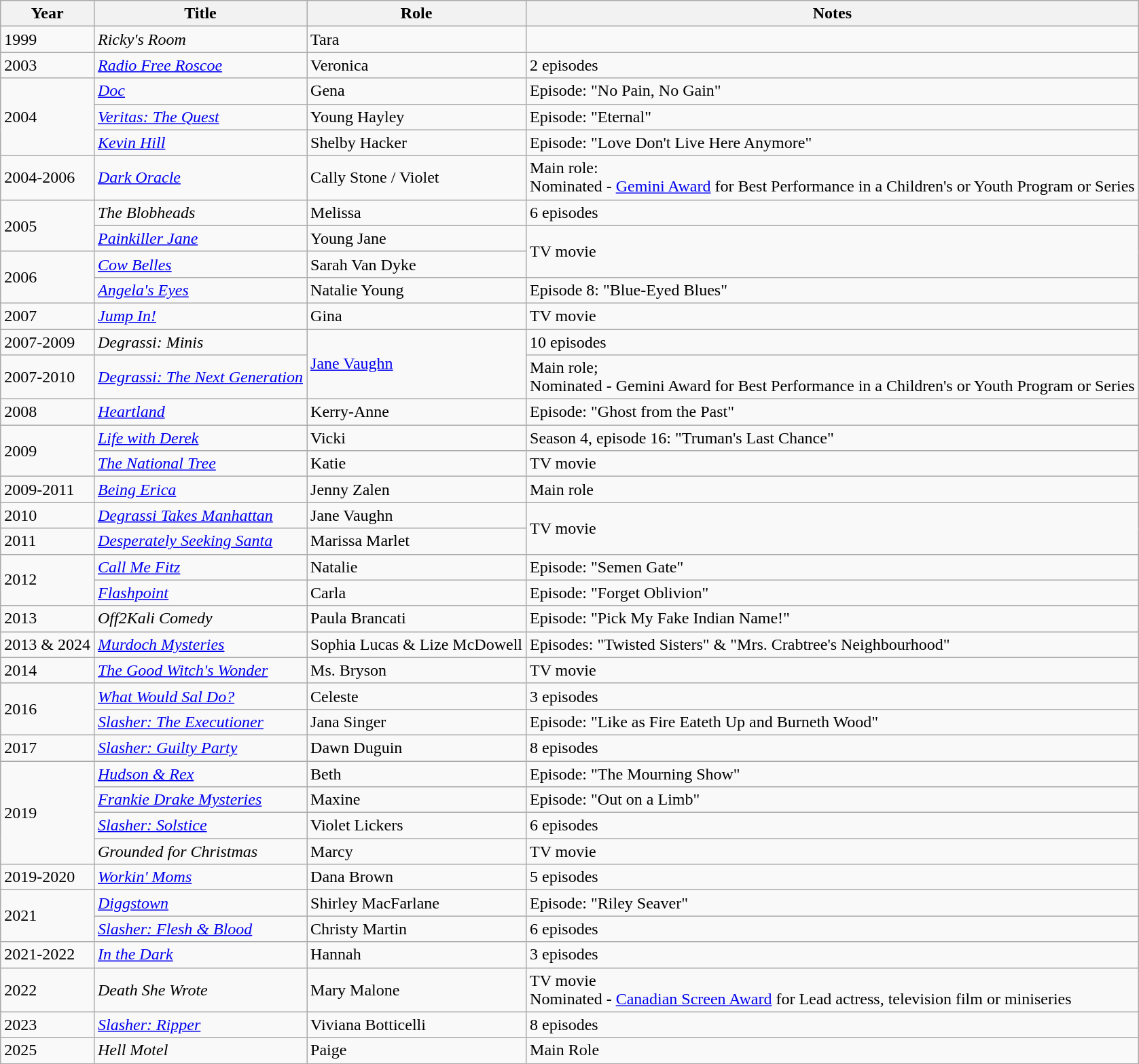<table class="wikitable sortable">
<tr>
<th>Year</th>
<th>Title</th>
<th>Role</th>
<th class="unsortable">Notes</th>
</tr>
<tr>
<td>1999</td>
<td><em>Ricky's Room</em></td>
<td>Tara</td>
<td></td>
</tr>
<tr>
<td>2003</td>
<td><em><a href='#'>Radio Free Roscoe</a></em></td>
<td>Veronica</td>
<td>2 episodes</td>
</tr>
<tr>
<td rowspan=3>2004</td>
<td><em><a href='#'>Doc</a></em></td>
<td>Gena</td>
<td>Episode: "No Pain, No Gain"</td>
</tr>
<tr>
<td><em><a href='#'>Veritas: The Quest</a></em></td>
<td>Young Hayley</td>
<td>Episode: "Eternal"</td>
</tr>
<tr>
<td><em><a href='#'>Kevin Hill</a></em></td>
<td>Shelby Hacker</td>
<td>Episode: "Love Don't Live Here Anymore"</td>
</tr>
<tr>
<td>2004-2006</td>
<td><em><a href='#'>Dark Oracle</a></em></td>
<td>Cally Stone / Violet</td>
<td>Main role: <br>Nominated - <a href='#'>Gemini Award</a> for Best Performance in a Children's or Youth Program or Series</td>
</tr>
<tr>
<td rowspan=2>2005</td>
<td data-sort-value="Blobheads, The"><em>The Blobheads</em></td>
<td>Melissa</td>
<td>6 episodes</td>
</tr>
<tr>
<td><em><a href='#'>Painkiller Jane</a></em></td>
<td>Young Jane</td>
<td rowspan=2>TV movie</td>
</tr>
<tr>
<td rowspan=2>2006</td>
<td><em><a href='#'>Cow Belles</a></em></td>
<td>Sarah Van Dyke</td>
</tr>
<tr>
<td><em><a href='#'>Angela's Eyes</a></em></td>
<td>Natalie Young</td>
<td>Episode 8: "Blue-Eyed Blues"</td>
</tr>
<tr>
<td>2007</td>
<td><em><a href='#'>Jump In!</a></em></td>
<td>Gina</td>
<td>TV movie</td>
</tr>
<tr>
<td>2007-2009</td>
<td><em>Degrassi: Minis</em></td>
<td rowspan=2><a href='#'>Jane Vaughn</a></td>
<td>10 episodes</td>
</tr>
<tr>
<td>2007-2010</td>
<td><em><a href='#'>Degrassi: The Next Generation</a></em></td>
<td>Main role;<br>Nominated - Gemini Award for Best Performance in a Children's or Youth Program or Series</td>
</tr>
<tr>
<td>2008</td>
<td><em><a href='#'>Heartland</a></em></td>
<td>Kerry-Anne</td>
<td>Episode: "Ghost from the Past"</td>
</tr>
<tr>
<td rowspan=2>2009</td>
<td><em><a href='#'>Life with Derek</a></em></td>
<td>Vicki</td>
<td>Season 4, episode 16: "Truman's Last Chance"</td>
</tr>
<tr>
<td data-sort-value="National Tree, The"><em><a href='#'>The National Tree</a></em></td>
<td>Katie</td>
<td>TV movie</td>
</tr>
<tr>
<td>2009-2011</td>
<td><em><a href='#'>Being Erica</a></em></td>
<td>Jenny Zalen</td>
<td>Main role</td>
</tr>
<tr>
<td>2010</td>
<td><em><a href='#'>Degrassi Takes Manhattan</a></em></td>
<td>Jane Vaughn</td>
<td rowspan=2>TV movie</td>
</tr>
<tr>
<td>2011</td>
<td><em><a href='#'>Desperately Seeking Santa</a></em></td>
<td>Marissa Marlet</td>
</tr>
<tr>
<td rowspan=2>2012</td>
<td><em><a href='#'>Call Me Fitz</a></em></td>
<td>Natalie</td>
<td>Episode: "Semen Gate"</td>
</tr>
<tr>
<td><em><a href='#'>Flashpoint</a></em></td>
<td>Carla</td>
<td>Episode: "Forget Oblivion"</td>
</tr>
<tr>
<td>2013</td>
<td><em>Off2Kali Comedy</em></td>
<td>Paula Brancati</td>
<td>Episode: "Pick My Fake Indian Name!"</td>
</tr>
<tr>
<td>2013 & 2024</td>
<td><em><a href='#'>Murdoch Mysteries</a></em></td>
<td>Sophia Lucas & Lize McDowell</td>
<td>Episodes: "Twisted Sisters" & "Mrs. Crabtree's Neighbourhood"</td>
</tr>
<tr>
<td>2014</td>
<td data-sort-value="Good Witch's Wonder, The"><em><a href='#'>The Good Witch's Wonder</a></em></td>
<td>Ms. Bryson</td>
<td>TV movie</td>
</tr>
<tr>
<td rowspan=2>2016</td>
<td><em><a href='#'>What Would Sal Do?</a></em></td>
<td>Celeste</td>
<td>3 episodes</td>
</tr>
<tr>
<td><em><a href='#'>Slasher: The Executioner</a></em></td>
<td>Jana Singer</td>
<td>Episode: "Like as Fire Eateth Up and Burneth Wood"</td>
</tr>
<tr>
<td>2017</td>
<td><em><a href='#'>Slasher: Guilty Party</a></em></td>
<td>Dawn Duguin</td>
<td>8 episodes</td>
</tr>
<tr>
<td rowspan=4>2019</td>
<td><em><a href='#'>Hudson & Rex</a></em></td>
<td>Beth</td>
<td>Episode: "The Mourning Show"</td>
</tr>
<tr>
<td><em><a href='#'>Frankie Drake Mysteries</a></em></td>
<td>Maxine</td>
<td>Episode: "Out on a Limb"</td>
</tr>
<tr>
<td><em><a href='#'>Slasher: Solstice</a></em></td>
<td>Violet Lickers</td>
<td>6 episodes</td>
</tr>
<tr>
<td><em>Grounded for Christmas</em></td>
<td>Marcy</td>
<td>TV movie</td>
</tr>
<tr>
<td>2019-2020</td>
<td><em><a href='#'>Workin' Moms</a></em></td>
<td>Dana Brown</td>
<td>5 episodes</td>
</tr>
<tr>
<td rowspan=2>2021</td>
<td><em><a href='#'>Diggstown</a></em></td>
<td>Shirley MacFarlane</td>
<td>Episode: "Riley Seaver"</td>
</tr>
<tr>
<td><em><a href='#'>Slasher: Flesh & Blood</a></em></td>
<td>Christy Martin</td>
<td>6 episodes</td>
</tr>
<tr>
<td>2021-2022</td>
<td><em><a href='#'>In the Dark</a></em></td>
<td>Hannah</td>
<td>3 episodes</td>
</tr>
<tr>
<td>2022</td>
<td><em>Death She Wrote</em></td>
<td>Mary Malone</td>
<td>TV movie<br> Nominated - <a href='#'>Canadian Screen Award</a> for Lead actress, television film or miniseries</td>
</tr>
<tr>
<td>2023</td>
<td><em><a href='#'>Slasher: Ripper</a></em></td>
<td>Viviana Botticelli</td>
<td>8 episodes</td>
</tr>
<tr>
<td>2025</td>
<td><em>Hell Motel</em></td>
<td>Paige </td>
<td>Main Role</td>
</tr>
</table>
